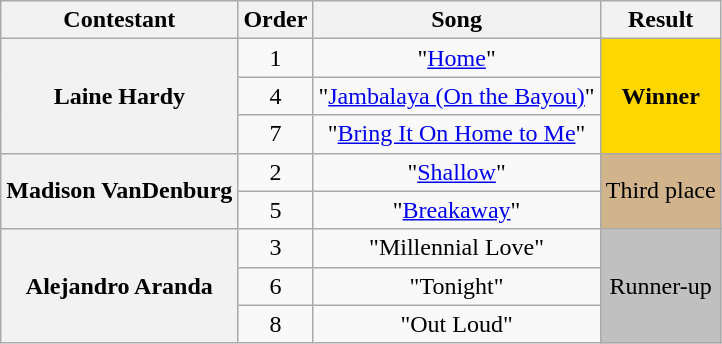<table class="wikitable unsortable" style="text-align:center;">
<tr>
<th scope="col">Contestant</th>
<th scope="col">Order</th>
<th scope="col">Song</th>
<th scope="col">Result</th>
</tr>
<tr>
<th scope="row" rowspan="3">Laine Hardy</th>
<td>1</td>
<td>"<a href='#'>Home</a>"</td>
<td rowspan="3" bgcolor="gold"><strong>Winner</strong></td>
</tr>
<tr>
<td>4</td>
<td>"<a href='#'>Jambalaya (On the Bayou)</a>"</td>
</tr>
<tr>
<td>7</td>
<td>"<a href='#'>Bring It On Home to Me</a>"</td>
</tr>
<tr>
<th scope="row" rowspan="2">Madison VanDenburg</th>
<td>2</td>
<td>"<a href='#'>Shallow</a>"</td>
<td rowspan="2" bgcolor="tan">Third place</td>
</tr>
<tr>
<td>5</td>
<td>"<a href='#'>Breakaway</a>"</td>
</tr>
<tr>
<th scope="row" rowspan="3">Alejandro Aranda</th>
<td>3</td>
<td>"Millennial Love"</td>
<td rowspan="3" bgcolor="silver">Runner-up</td>
</tr>
<tr>
<td>6</td>
<td>"Tonight"</td>
</tr>
<tr>
<td>8</td>
<td>"Out Loud"</td>
</tr>
</table>
